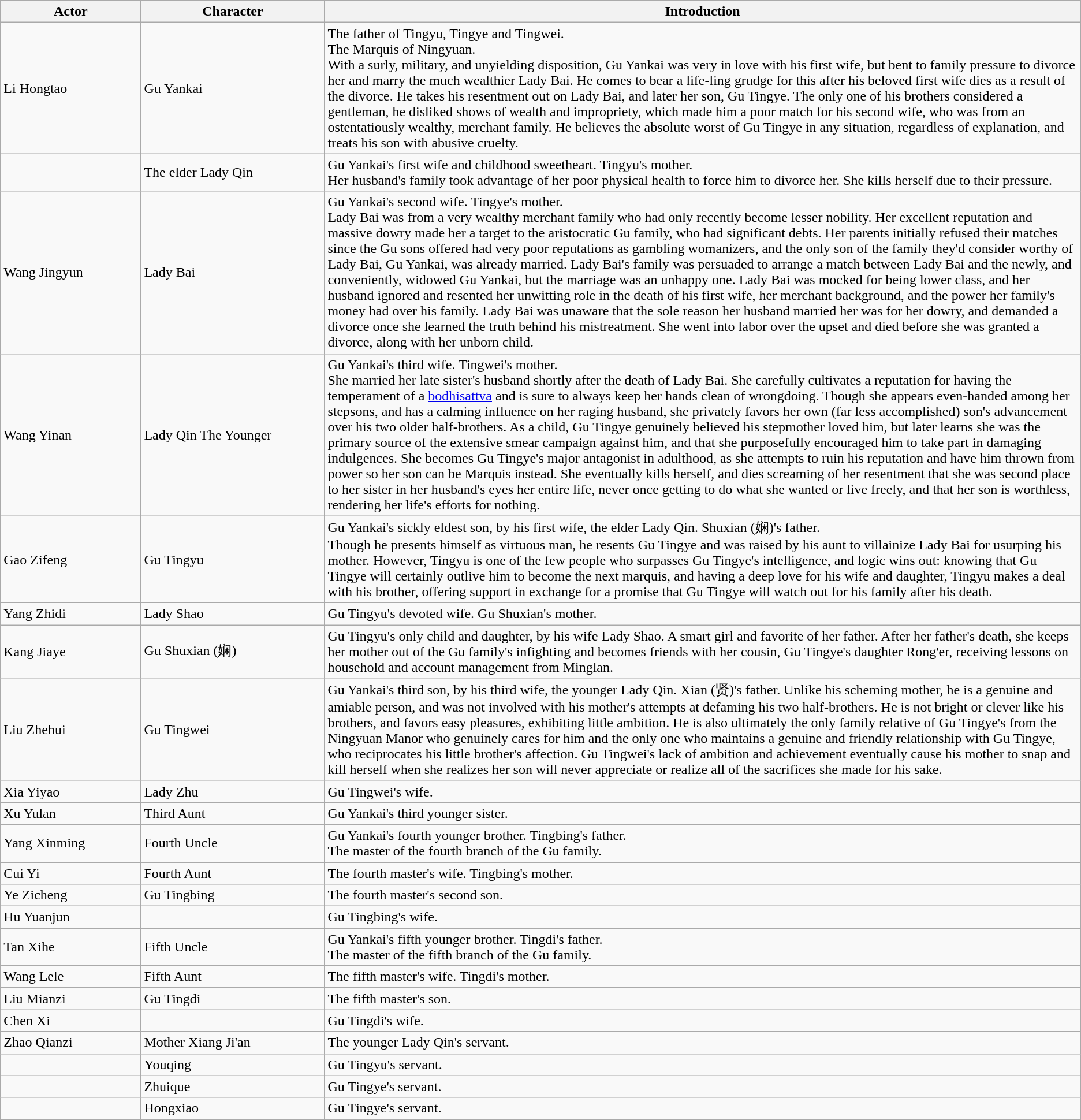<table class="wikitable">
<tr>
<th style="width:13%">Actor</th>
<th style="width:17%">Character</th>
<th>Introduction</th>
</tr>
<tr>
<td>Li Hongtao</td>
<td>Gu Yankai</td>
<td>The father of Tingyu, Tingye and Tingwei.<br> The Marquis of Ningyuan.<br> With a surly, military, and unyielding disposition, Gu Yankai was very in love with his first wife, but bent to family pressure to divorce her and marry the much wealthier Lady Bai. He comes to bear a life-ling grudge for this after his beloved first wife dies as a result of the divorce. He takes his resentment out on Lady Bai, and later her son, Gu Tingye. The only one of his brothers considered a gentleman, he disliked shows of wealth and impropriety, which made him a poor match for his second wife, who was from an ostentatiously wealthy, merchant family. He believes the absolute worst of Gu Tingye in any situation, regardless of explanation, and treats his son with abusive cruelty.</td>
</tr>
<tr>
<td></td>
<td>The elder Lady Qin</td>
<td>Gu Yankai's first wife and childhood sweetheart. Tingyu's mother.<br> Her husband's family took advantage of her poor physical health to force him to divorce her. She kills herself due to their pressure.</td>
</tr>
<tr>
<td>Wang Jingyun</td>
<td>Lady Bai</td>
<td>Gu Yankai's second wife. Tingye's mother.<br> Lady Bai was from a very wealthy merchant family who had only recently become lesser nobility. Her excellent reputation and massive dowry made her a target to the aristocratic Gu family, who had significant debts. Her parents initially refused their matches since the Gu sons offered had very poor reputations as gambling womanizers, and the only son of the family they'd consider worthy of Lady Bai, Gu Yankai, was already married. Lady Bai's family was persuaded to arrange a match between Lady Bai and the newly, and conveniently, widowed Gu Yankai, but the marriage was an unhappy one. Lady Bai was mocked for being lower class, and her husband ignored and resented her unwitting role in the death of his first wife, her merchant background, and the power her family's money had over his family. Lady Bai was unaware that the sole reason her husband married her was for her dowry, and demanded a divorce once she learned the truth behind his mistreatment. She went into labor over the upset and died before she was granted a divorce, along with her unborn child.</td>
</tr>
<tr>
<td>Wang Yinan</td>
<td>Lady Qin The Younger</td>
<td>Gu Yankai's third wife. Tingwei's mother.<br> She married her late sister's husband shortly after the death of Lady Bai. She carefully cultivates a reputation for having the temperament of a <a href='#'>bodhisattva</a> and is sure to always keep her hands clean of wrongdoing. Though she appears even-handed among her stepsons, and has a calming influence on her raging husband, she privately favors her own (far less accomplished) son's advancement over his two older half-brothers. As a child, Gu Tingye genuinely believed his stepmother loved him, but later learns she was the primary source of the extensive smear campaign against him, and that she purposefully encouraged him to take part in damaging indulgences. She becomes Gu Tingye's major antagonist in adulthood, as she attempts to ruin his reputation and have him thrown from power so her son can be Marquis instead. She eventually kills herself, and dies screaming of her resentment that she was second place to her sister in her husband's eyes her entire life, never once getting to do what she wanted or live freely, and that her son is worthless, rendering her life's efforts for nothing.</td>
</tr>
<tr>
<td>Gao Zifeng</td>
<td>Gu Tingyu</td>
<td>Gu Yankai's sickly eldest son, by his first wife, the elder Lady Qin. Shuxian (娴)'s father.<br> Though he presents himself as virtuous man, he resents Gu Tingye and was raised by his aunt to villainize Lady Bai for usurping his mother. However, Tingyu is one of the few people who surpasses Gu Tingye's intelligence, and logic wins out: knowing that Gu Tingye will certainly outlive him to become the next marquis, and having a deep love for his wife and daughter, Tingyu makes a deal with his brother, offering support in exchange for a promise that Gu Tingye will watch out for his family after his death.</td>
</tr>
<tr>
<td>Yang Zhidi</td>
<td>Lady Shao</td>
<td>Gu Tingyu's devoted wife. Gu Shuxian's mother.</td>
</tr>
<tr>
<td>Kang Jiaye</td>
<td>Gu Shuxian (娴)</td>
<td>Gu Tingyu's only child and daughter, by his wife Lady Shao. A smart girl and favorite of her father. After her father's death, she keeps her mother out of the Gu family's infighting and becomes friends with her cousin, Gu Tingye's daughter Rong'er, receiving lessons on household and account management from Minglan.</td>
</tr>
<tr>
<td>Liu Zhehui</td>
<td>Gu Tingwei</td>
<td>Gu Yankai's third son, by his third wife, the younger Lady Qin. Xian (贤)'s father. Unlike his scheming mother, he is a genuine and amiable person, and was not involved with his mother's attempts at defaming his two half-brothers. He is not bright or clever like his brothers, and favors easy pleasures, exhibiting little ambition. He is also ultimately the only family relative of Gu Tingye's from the Ningyuan Manor who genuinely cares for him and the only one who maintains a genuine and friendly relationship with Gu Tingye, who reciprocates his little brother's affection. Gu Tingwei's lack of ambition and achievement eventually cause his mother to snap and kill herself when she realizes her son will never appreciate or realize all of the sacrifices she made for his sake.</td>
</tr>
<tr>
<td>Xia Yiyao</td>
<td>Lady Zhu</td>
<td>Gu Tingwei's wife.</td>
</tr>
<tr>
<td>Xu Yulan</td>
<td>Third Aunt</td>
<td>Gu Yankai's third younger sister.</td>
</tr>
<tr>
<td>Yang Xinming</td>
<td>Fourth Uncle</td>
<td>Gu Yankai's fourth younger brother. Tingbing's father.<br> The master of the fourth branch of the Gu family.</td>
</tr>
<tr>
<td>Cui Yi</td>
<td>Fourth Aunt</td>
<td>The fourth master's wife. Tingbing's mother.</td>
</tr>
<tr>
<td>Ye Zicheng</td>
<td>Gu Tingbing</td>
<td>The fourth master's second son.</td>
</tr>
<tr>
<td>Hu Yuanjun</td>
<td></td>
<td>Gu Tingbing's wife.</td>
</tr>
<tr>
<td>Tan Xihe</td>
<td>Fifth Uncle</td>
<td>Gu Yankai's fifth younger brother. Tingdi's father.<br> The master of the fifth branch of the Gu family.</td>
</tr>
<tr>
<td>Wang Lele</td>
<td>Fifth Aunt</td>
<td>The fifth master's wife. Tingdi's mother.</td>
</tr>
<tr>
<td>Liu Mianzi</td>
<td>Gu Tingdi</td>
<td>The fifth master's son.</td>
</tr>
<tr>
<td>Chen Xi</td>
<td></td>
<td>Gu Tingdi's wife.</td>
</tr>
<tr>
<td>Zhao Qianzi</td>
<td>Mother Xiang Ji'an</td>
<td>The younger Lady Qin's servant.</td>
</tr>
<tr>
<td></td>
<td>Youqing</td>
<td>Gu Tingyu's servant.</td>
</tr>
<tr>
<td></td>
<td>Zhuique</td>
<td>Gu Tingye's servant.</td>
</tr>
<tr>
<td></td>
<td>Hongxiao</td>
<td>Gu Tingye's servant.</td>
</tr>
</table>
